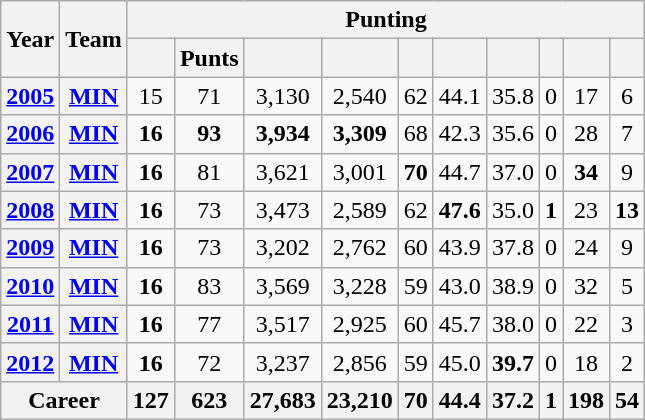<table class=wikitable style="text-align:center;">
<tr>
<th rowspan="2">Year</th>
<th rowspan="2">Team</th>
<th colspan="10">Punting</th>
</tr>
<tr>
<th></th>
<th>Punts</th>
<th></th>
<th></th>
<th></th>
<th></th>
<th></th>
<th></th>
<th></th>
<th></th>
</tr>
<tr>
<th><a href='#'>2005</a></th>
<th><a href='#'>MIN</a></th>
<td>15</td>
<td>71</td>
<td>3,130</td>
<td>2,540</td>
<td>62</td>
<td>44.1</td>
<td>35.8</td>
<td>0</td>
<td>17</td>
<td>6</td>
</tr>
<tr>
<th><a href='#'>2006</a></th>
<th><a href='#'>MIN</a></th>
<td><strong>16</strong></td>
<td><strong>93</strong></td>
<td><strong>3,934</strong></td>
<td><strong>3,309</strong></td>
<td>68</td>
<td>42.3</td>
<td>35.6</td>
<td>0</td>
<td>28</td>
<td>7</td>
</tr>
<tr>
<th><a href='#'>2007</a></th>
<th><a href='#'>MIN</a></th>
<td><strong>16</strong></td>
<td>81</td>
<td>3,621</td>
<td>3,001</td>
<td><strong>70</strong></td>
<td>44.7</td>
<td>37.0</td>
<td>0</td>
<td><strong>34</strong></td>
<td>9</td>
</tr>
<tr>
<th><a href='#'>2008</a></th>
<th><a href='#'>MIN</a></th>
<td><strong>16</strong></td>
<td>73</td>
<td>3,473</td>
<td>2,589</td>
<td>62</td>
<td><strong>47.6</strong></td>
<td>35.0</td>
<td><strong>1</strong></td>
<td>23</td>
<td><strong>13</strong></td>
</tr>
<tr>
<th><a href='#'>2009</a></th>
<th><a href='#'>MIN</a></th>
<td><strong>16</strong></td>
<td>73</td>
<td>3,202</td>
<td>2,762</td>
<td>60</td>
<td>43.9</td>
<td>37.8</td>
<td>0</td>
<td>24</td>
<td>9</td>
</tr>
<tr>
<th><a href='#'>2010</a></th>
<th><a href='#'>MIN</a></th>
<td><strong>16</strong></td>
<td>83</td>
<td>3,569</td>
<td>3,228</td>
<td>59</td>
<td>43.0</td>
<td>38.9</td>
<td>0</td>
<td>32</td>
<td>5</td>
</tr>
<tr>
<th><a href='#'>2011</a></th>
<th><a href='#'>MIN</a></th>
<td><strong>16</strong></td>
<td>77</td>
<td>3,517</td>
<td>2,925</td>
<td>60</td>
<td>45.7</td>
<td>38.0</td>
<td>0</td>
<td>22</td>
<td>3</td>
</tr>
<tr>
<th><a href='#'>2012</a></th>
<th><a href='#'>MIN</a></th>
<td><strong>16</strong></td>
<td>72</td>
<td>3,237</td>
<td>2,856</td>
<td>59</td>
<td>45.0</td>
<td><strong>39.7</strong></td>
<td>0</td>
<td>18</td>
<td>2</td>
</tr>
<tr>
<th colspan="2">Career</th>
<th>127</th>
<th>623</th>
<th>27,683</th>
<th>23,210</th>
<th>70</th>
<th>44.4</th>
<th>37.2</th>
<th>1</th>
<th>198</th>
<th>54</th>
</tr>
</table>
